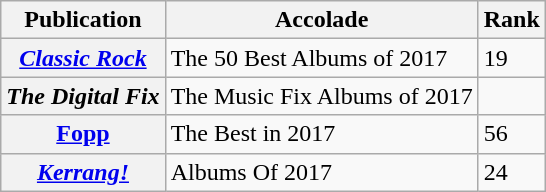<table class="sortable wikitable plainrowheaders">
<tr>
<th scope="col">Publication</th>
<th scope="col">Accolade</th>
<th scope="col">Rank</th>
</tr>
<tr>
<th scope="row"><em><a href='#'>Classic Rock</a></em></th>
<td>The 50 Best Albums of 2017</td>
<td>19</td>
</tr>
<tr>
<th scope="row"><em>The Digital Fix</em></th>
<td>The Music Fix Albums of 2017</td>
<td></td>
</tr>
<tr>
<th scope="row"><a href='#'>Fopp</a></th>
<td>The Best in 2017</td>
<td>56</td>
</tr>
<tr>
<th scope="row"><em><a href='#'>Kerrang!</a></em></th>
<td>Albums Of 2017</td>
<td>24</td>
</tr>
</table>
